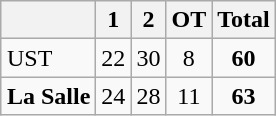<table style=float:right class=wikitable>
<tr align=center>
<th></th>
<th>1</th>
<th>2</th>
<th>OT</th>
<th>Total</th>
</tr>
<tr align=center>
<td align=left>UST</td>
<td>22</td>
<td>30</td>
<td>8</td>
<td><strong>60</strong></td>
</tr>
<tr align=center>
<td align=left><strong>La Salle</strong></td>
<td>24</td>
<td>28</td>
<td>11</td>
<td><strong>63</strong></td>
</tr>
</table>
